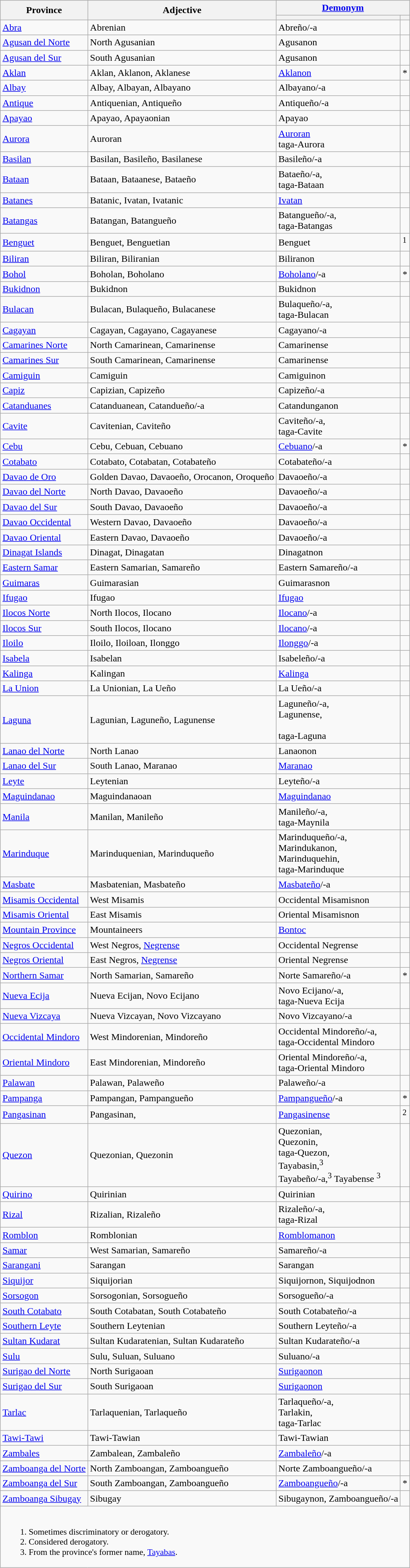<table class="wikitable">
<tr>
<th rowspan="2">Province</th>
<th rowspan="2">Adjective</th>
<th colspan="2"><a href='#'>Demonym</a> </tr></th>
</tr>
<tr>
<th></th>
<th></th>
</tr>
<tr>
<td><a href='#'>Abra</a></td>
<td>Abrenian</td>
<td>Abreño/-a</td>
<td></tr></td>
<td><a href='#'>Agusan del Norte</a></td>
<td>North Agusanian</td>
<td>Agusanon</td>
<td></tr></td>
<td><a href='#'>Agusan del Sur</a></td>
<td>South Agusanian</td>
<td>Agusanon</td>
<td></tr></td>
<td><a href='#'>Aklan</a></td>
<td>Aklan, Aklanon, Aklanese</td>
<td><a href='#'>Aklanon</a></td>
<td>*</tr></td>
<td><a href='#'>Albay</a></td>
<td>Albay, Albayan, Albayano</td>
<td>Albayano/-a</td>
<td></tr></td>
<td><a href='#'>Antique</a></td>
<td>Antiquenian, Antiqueño</td>
<td>Antiqueño/-a</td>
<td></tr></td>
<td><a href='#'>Apayao</a></td>
<td>Apayao, Apayaonian</td>
<td>Apayao</td>
<td></tr></td>
<td><a href='#'>Aurora</a></td>
<td>Auroran</td>
<td><a href='#'>Auroran</a><br>taga-Aurora <td></td></tr></td>
<td><a href='#'>Basilan</a></td>
<td>Basilan, Basileño, Basilanese</td>
<td>Basileño/-a</td>
<td></tr></td>
<td><a href='#'>Bataan</a></td>
<td>Bataan, Bataanese, Bataeño</td>
<td>Bataeño/-a,<br>taga-Bataan <td></td></tr></td>
<td><a href='#'>Batanes</a></td>
<td>Batanic, Ivatan, Ivatanic</td>
<td><a href='#'>Ivatan</a></td>
<td></tr></td>
<td><a href='#'>Batangas</a></td>
<td>Batangan, Batangueño</td>
<td>Batangueño/-a,<br>taga-Batangas <td></td></tr></td>
<td><a href='#'>Benguet</a></td>
<td>Benguet, Benguetian</td>
<td>Benguet</td>
<td> <sup>1</sup> </tr></td>
<td><a href='#'>Biliran</a></td>
<td>Biliran, Biliranian</td>
<td>Biliranon</td>
<td colspan="2"></tr></td>
<td><a href='#'>Bohol</a></td>
<td>Boholan, Boholano</td>
<td><a href='#'>Boholano</a>/-a</td>
<td>*</tr></td>
<td><a href='#'>Bukidnon</a></td>
<td>Bukidnon</td>
<td>Bukidnon</td>
<td></tr></td>
<td><a href='#'>Bulacan</a></td>
<td>Bulacan, Bulaqueño, Bulacanese</td>
<td>Bulaqueño/-a,<br>taga-Bulacan <td></td></tr></td>
<td><a href='#'>Cagayan</a></td>
<td>Cagayan, Cagayano, Cagayanese</td>
<td>Cagayano/-a</td>
<td colspan="2"></tr></td>
<td><a href='#'>Camarines Norte</a></td>
<td>North Camarinean, Camarinense</td>
<td>Camarinense</td>
<td></tr></td>
<td><a href='#'>Camarines Sur</a></td>
<td>South Camarinean, Camarinense</td>
<td>Camarinense</td>
<td></tr></td>
<td><a href='#'>Camiguin</a></td>
<td>Camiguin</td>
<td>Camiguinon</td>
<td colspan="2"></tr></td>
<td><a href='#'>Capiz</a></td>
<td>Capizian, Capizeño</td>
<td>Capizeño/-a</td>
<td></tr></td>
<td><a href='#'>Catanduanes</a></td>
<td>Catanduanean, Catandueño/-a</td>
<td>Catandunganon</td>
<td></tr></td>
<td><a href='#'>Cavite</a></td>
<td>Cavitenian, Caviteño</td>
<td>Caviteño/-a, <br>taga-Cavite <td></td></tr></td>
<td><a href='#'>Cebu</a></td>
<td>Cebu, Cebuan, Cebuano</td>
<td><a href='#'>Cebuano</a>/-a</td>
<td>*</tr></td>
<td><a href='#'>Cotabato</a></td>
<td>Cotabato, Cotabatan, Cotabateño</td>
<td>Cotabateño/-a</td>
<td></tr></td>
<td><a href='#'>Davao de Oro</a></td>
<td>Golden Davao, Davaoeño, Orocanon, Oroqueño</td>
<td>Davaoeño/-a</td>
<td colspan="2"></tr></td>
<td><a href='#'>Davao del Norte</a></td>
<td>North Davao, Davaoeño</td>
<td>Davaoeño/-a</td>
<td colspan="2"></tr></td>
<td><a href='#'>Davao del Sur</a></td>
<td>South Davao, Davaoeño</td>
<td>Davaoeño/-a</td>
<td colspan="2"></tr></td>
<td><a href='#'>Davao Occidental</a></td>
<td>Western Davao, Davaoeño</td>
<td>Davaoeño/-a</td>
<td colspan="2"></tr></td>
<td><a href='#'>Davao Oriental</a></td>
<td>Eastern Davao, Davaoeño</td>
<td>Davaoeño/-a</td>
<td colspan="2"></tr></td>
<td><a href='#'>Dinagat Islands</a></td>
<td>Dinagat, Dinagatan</td>
<td>Dinagatnon</td>
<td colspan="2"></tr></td>
<td><a href='#'>Eastern Samar</a></td>
<td>Eastern Samarian, Samareño</td>
<td>Eastern Samareño/-a</td>
<td></tr></td>
<td><a href='#'>Guimaras</a></td>
<td>Guimarasian</td>
<td>Guimarasnon</td>
<td colspan="2"></tr></td>
<td><a href='#'>Ifugao</a></td>
<td>Ifugao</td>
<td><a href='#'>Ifugao</a></td>
<td></tr></td>
<td><a href='#'>Ilocos Norte</a></td>
<td>North Ilocos, Ilocano</td>
<td><a href='#'>Ilocano</a>/-a</td>
<td colspan="2"></tr></td>
<td><a href='#'>Ilocos Sur</a></td>
<td>South Ilocos, Ilocano</td>
<td><a href='#'>Ilocano</a>/-a</td>
<td colspan="2"></tr></td>
<td><a href='#'>Iloilo</a></td>
<td>Iloilo, Iloiloan, Ilonggo</td>
<td><a href='#'>Ilonggo</a>/-a</td>
<td colspan="2"></tr></td>
<td><a href='#'>Isabela</a></td>
<td>Isabelan</td>
<td>Isabeleño/-a</td>
<td colspan="2"></tr></td>
<td><a href='#'>Kalinga</a></td>
<td>Kalingan</td>
<td><a href='#'>Kalinga</a></td>
<td colspan="2"></tr></td>
<td><a href='#'>La Union</a></td>
<td>La Unionian, La Ueño</td>
<td>La Ueño/-a</td>
<td colspan="2"></tr></td>
<td><a href='#'>Laguna</a></td>
<td>Lagunian, Laguneño, Lagunense</td>
<td>Laguneño/-a, <br>Lagunense,<br><br>taga-Laguna <td>
</td></tr></td>
<td><a href='#'>Lanao del Norte</a></td>
<td>North Lanao</td>
<td>Lanaonon</td>
<td></tr></td>
<td><a href='#'>Lanao del Sur</a></td>
<td>South Lanao, Maranao</td>
<td><a href='#'>Maranao</a></td>
<td></tr></td>
<td><a href='#'>Leyte</a></td>
<td>Leytenian</td>
<td>Leyteño/-a</td>
<td></tr></td>
<td><a href='#'>Maguindanao</a></td>
<td>Maguindanaoan</td>
<td><a href='#'>Maguindanao</a></td>
<td></tr></td>
<td><a href='#'>Manila</a></td>
<td>Manilan, Manileño</td>
<td>Manileño/-a,<br>taga-Maynila</td>
<td> </tr></td>
<td><a href='#'>Marinduque</a></td>
<td>Marinduquenian, Marinduqueño</td>
<td>Marinduqueño/-a, <br>Marindukanon, <br>Marinduquehin, <br>taga-Marinduque <td></td></tr></td>
<td><a href='#'>Masbate</a></td>
<td>Masbatenian, Masbateño</td>
<td><a href='#'>Masbateño</a>/-a</td>
<td colspan="2"></tr></td>
<td><a href='#'>Misamis Occidental</a></td>
<td>West Misamis</td>
<td>Occidental Misamisnon</td>
<td></tr></td>
<td><a href='#'>Misamis Oriental</a></td>
<td>East Misamis</td>
<td>Oriental Misamisnon</td>
<td></tr></td>
<td><a href='#'>Mountain Province</a></td>
<td>Mountaineers</td>
<td><a href='#'>Bontoc</a></td>
<td></tr></td>
<td><a href='#'>Negros Occidental</a></td>
<td>West Negros, <a href='#'>Negrense</a></td>
<td>Occidental Negrense</td>
<td> </tr></td>
<td><a href='#'>Negros Oriental</a></td>
<td>East Negros, <a href='#'>Negrense</a></td>
<td>Oriental Negrense</td>
<td> </tr></td>
<td><a href='#'>Northern Samar</a></td>
<td>North Samarian, Samareño</td>
<td>Norte Samareño/-a</td>
<td>*</tr></td>
<td><a href='#'>Nueva Ecija</a></td>
<td>Nueva Ecijan, Novo Ecijano</td>
<td>Novo Ecijano/-a, <br>taga-Nueva Ecija <td></td></tr></td>
<td><a href='#'>Nueva Vizcaya</a></td>
<td>Nueva Vizcayan, Novo Vizcayano</td>
<td>Novo Vizcayano/-a</td>
<td></tr></td>
<td><a href='#'>Occidental Mindoro</a></td>
<td>West Mindorenian, Mindoreño</td>
<td>Occidental Mindoreño/-a, <br>taga-Occidental Mindoro <td></td></tr></td>
<td><a href='#'>Oriental Mindoro</a></td>
<td>East Mindorenian, Mindoreño</td>
<td>Oriental Mindoreño/-a, <br>taga-Oriental Mindoro <td></td></tr></td>
<td><a href='#'>Palawan</a></td>
<td>Palawan, Palaweño</td>
<td>Palaweño/-a</td>
<td></tr></td>
<td><a href='#'>Pampanga</a></td>
<td>Pampangan, Pampangueño</td>
<td><a href='#'>Pampangueño</a>/-a</td>
<td>* </tr></td>
<td><a href='#'>Pangasinan</a></td>
<td>Pangasinan,</td>
<td><a href='#'>Pangasinense</a></td>
<td> <sup>2</sup> </tr></td>
<td><a href='#'>Quezon</a></td>
<td>Quezonian, Quezonin</td>
<td>Quezonian, <br>Quezonin, <br>taga-Quezon, <br>Tayabasin,<sup>3</sup> <br>Tayabeño/-a,<sup>3</sup> Tayabense <sup>3</sup> <td></td></tr></td>
<td><a href='#'>Quirino</a></td>
<td>Quirinian</td>
<td>Quirinian</td>
<td colspan="2"></tr></td>
<td><a href='#'>Rizal</a></td>
<td>Rizalian, Rizaleño</td>
<td>Rizaleño/-a, <br>taga-Rizal <td></td></tr></td>
<td><a href='#'>Romblon</a></td>
<td>Romblonian</td>
<td><a href='#'>Romblomanon</a></td>
<td colspan="2"></tr></td>
<td><a href='#'>Samar</a></td>
<td>West Samarian, Samareño</td>
<td>Samareño/-a</td>
<td></tr></td>
<td><a href='#'>Sarangani</a></td>
<td>Sarangan</td>
<td>Sarangan</td>
<td colspan="2"></tr></td>
<td><a href='#'>Siquijor</a></td>
<td>Siquijorian</td>
<td>Siquijornon, Siquijodnon</td>
<td colspan="2"></tr></td>
<td><a href='#'>Sorsogon</a></td>
<td>Sorsogonian, Sorsogueño</td>
<td>Sorsogueño/-a</td>
<td></tr></td>
<td><a href='#'>South Cotabato</a></td>
<td>South Cotabatan, South Cotabateño</td>
<td>South Cotabateño/-a</td>
<td colspan="2"></tr></td>
<td><a href='#'>Southern Leyte</a></td>
<td>Southern Leytenian</td>
<td>Southern Leyteño/-a</td>
<td colspan="2"></tr></td>
<td><a href='#'>Sultan Kudarat</a></td>
<td>Sultan Kudaratenian, Sultan Kudarateño</td>
<td>Sultan Kudarateño/-a</td>
<td colspan="2"></tr></td>
<td><a href='#'>Sulu</a></td>
<td>Sulu, Suluan, Suluano</td>
<td>Suluano/-a</td>
<td colspan="2"></tr></td>
<td><a href='#'>Surigao del Norte</a></td>
<td>North Surigaoan</td>
<td><a href='#'>Surigaonon</a></td>
<td colspan="2"></tr></td>
<td><a href='#'>Surigao del Sur</a></td>
<td>South Surigaoan</td>
<td><a href='#'>Surigaonon</a></td>
<td colspan="2"></tr></td>
<td><a href='#'>Tarlac</a></td>
<td>Tarlaquenian, Tarlaqueño</td>
<td>Tarlaqueño/-a, <br>Tarlakin, <br>taga-Tarlac <td></td></tr></td>
<td><a href='#'>Tawi-Tawi</a></td>
<td>Tawi-Tawian</td>
<td>Tawi-Tawian</td>
<td colspan="2"></tr></td>
<td><a href='#'>Zambales</a></td>
<td>Zambalean, Zambaleño</td>
<td><a href='#'>Zambaleño</a>/-a</td>
<td></tr></td>
<td><a href='#'>Zamboanga del Norte</a></td>
<td>North Zamboangan, Zamboangueño</td>
<td>Norte Zamboangueño/-a</td>
<td colspan="2"></tr></td>
<td><a href='#'>Zamboanga del Sur</a></td>
<td>South Zamboangan, Zamboangueño</td>
<td><a href='#'>Zamboangueño</a>/-a</td>
<td>*</tr></td>
<td><a href='#'>Zamboanga Sibugay</a></td>
<td>Sibugay</td>
<td>Sibugaynon, Zamboangueño/-a</td>
<td colspan="2"></tr></td>
</tr>
<tr>
<td colspan="4" style="padding-left:0.5em; font-size:90%;"><br><ol><li>Sometimes discriminatory or derogatory.</li><li>Considered derogatory.</li><li>From the province's former name, <a href='#'>Tayabas</a>.</li></ol></td>
</tr>
</table>
